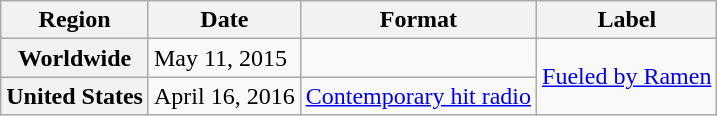<table class="wikitable plainrowheaders">
<tr>
<th>Region</th>
<th>Date</th>
<th>Format</th>
<th>Label</th>
</tr>
<tr>
<th scope="row">Worldwide</th>
<td>May 11, 2015</td>
<td></td>
<td rowspan="2"><a href='#'>Fueled by Ramen</a></td>
</tr>
<tr>
<th scope="row">United States</th>
<td>April 16, 2016</td>
<td><a href='#'>Contemporary hit radio</a></td>
</tr>
</table>
